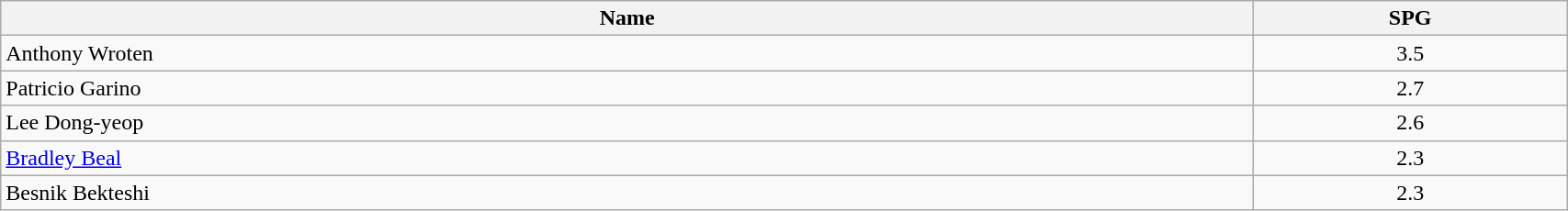<table class=wikitable width="90%">
<tr>
<th width="80%">Name</th>
<th width="20%">SPG</th>
</tr>
<tr>
<td> Anthony Wroten</td>
<td align=center>3.5</td>
</tr>
<tr>
<td> Patricio Garino</td>
<td align=center>2.7</td>
</tr>
<tr>
<td> Lee Dong-yeop</td>
<td align=center>2.6</td>
</tr>
<tr>
<td> <a href='#'>Bradley Beal</a></td>
<td align=center>2.3</td>
</tr>
<tr>
<td> Besnik Bekteshi</td>
<td align=center>2.3</td>
</tr>
</table>
